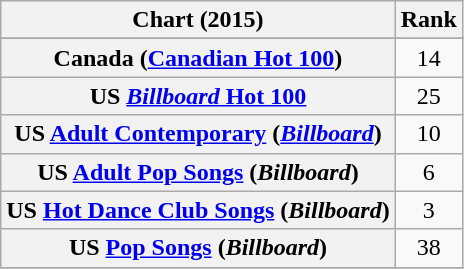<table class="wikitable plainrowheaders sortable" style="text-align:center">
<tr>
<th scope="col">Chart (2015)</th>
<th scope="col">Rank</th>
</tr>
<tr>
</tr>
<tr>
<th scope="row">Canada (<a href='#'>Canadian Hot 100</a>)</th>
<td align="center">14</td>
</tr>
<tr>
<th scope="row">US <a href='#'><em>Billboard</em> Hot 100</a></th>
<td align="center">25</td>
</tr>
<tr>
<th scope="row">US <a href='#'>Adult Contemporary</a> (<em><a href='#'>Billboard</a></em>)</th>
<td align="center">10</td>
</tr>
<tr>
<th scope="row">US <a href='#'>Adult Pop Songs</a> (<em>Billboard</em>)</th>
<td align="center">6</td>
</tr>
<tr>
<th scope="row">US <a href='#'>Hot Dance Club Songs</a> (<em>Billboard</em>)</th>
<td align="center">3</td>
</tr>
<tr>
<th scope="row">US <a href='#'>Pop Songs</a> (<em>Billboard</em>)</th>
<td align="center">38</td>
</tr>
<tr>
</tr>
</table>
